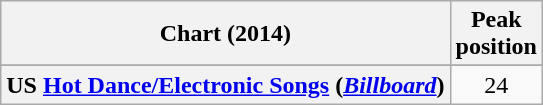<table class="wikitable sortable plainrowheaders" style="text-align:center">
<tr>
<th scope="col">Chart (2014)</th>
<th scope="col">Peak<br>position</th>
</tr>
<tr>
</tr>
<tr>
</tr>
<tr>
</tr>
<tr>
</tr>
<tr>
</tr>
<tr>
<th scope="row">US <a href='#'>Hot Dance/Electronic Songs</a> (<em><a href='#'>Billboard</a></em>)</th>
<td>24</td>
</tr>
</table>
